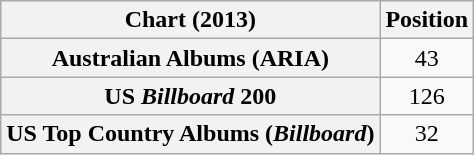<table class="wikitable sortable plainrowheaders" style="text-align:center">
<tr>
<th scope="col">Chart (2013)</th>
<th scope="col">Position</th>
</tr>
<tr>
<th scope="row">Australian Albums (ARIA)</th>
<td>43</td>
</tr>
<tr>
<th scope="row">US <em>Billboard</em> 200</th>
<td style="text-align:center;">126</td>
</tr>
<tr>
<th scope="row">US Top Country Albums (<em>Billboard</em>)</th>
<td style="text-align:center;">32</td>
</tr>
</table>
